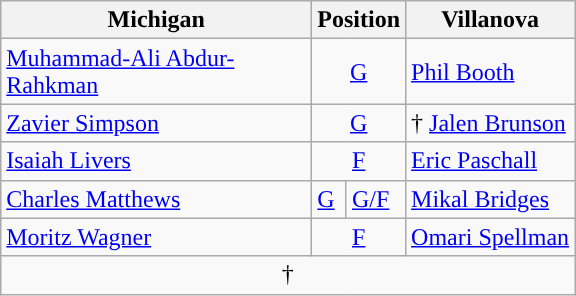<table class="wikitable">
<tr>
<th style="width:200px;">Michigan</th>
<th colspan="2">Position</th>
<th>Villanova</th>
</tr>
<tr>
<td><a href='#'>Muhammad-Ali Abdur-Rahkman</a></td>
<td colspan="2" style="text-align:center"><a href='#'>G</a></td>
<td><a href='#'>Phil Booth</a></td>
</tr>
<tr>
<td><a href='#'>Zavier Simpson</a></td>
<td colspan="2" style="text-align:center"><a href='#'>G</a></td>
<td>† <a href='#'>Jalen Brunson</a></td>
</tr>
<tr>
<td><a href='#'>Isaiah Livers</a></td>
<td colspan="2" style="text-align:center"><a href='#'>F</a></td>
<td><a href='#'>Eric Paschall</a></td>
</tr>
<tr>
<td><a href='#'>Charles Matthews</a></td>
<td><a href='#'>G</a></td>
<td><a href='#'>G/F</a></td>
<td><a href='#'>Mikal Bridges</a></td>
</tr>
<tr>
<td><a href='#'>Moritz Wagner</a></td>
<td colspan="2" style="text-align:center"><a href='#'>F</a></td>
<td><a href='#'>Omari Spellman</a></td>
</tr>
<tr>
<td colspan="5" align=center>† </td>
</tr>
</table>
